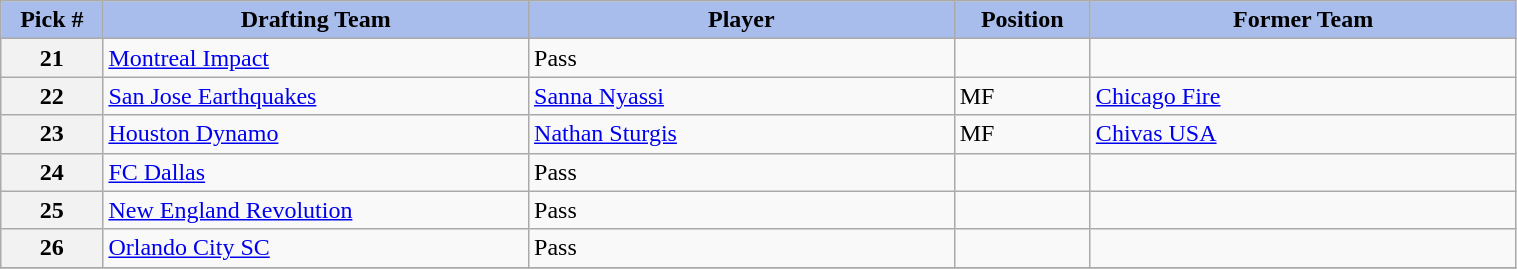<table class="wikitable sortable" style="width: 80%">
<tr>
<th style="background:#A8BDEC;" width=6%>Pick #</th>
<th width=25% style="background:#A8BDEC;">Drafting Team</th>
<th width=25% style="background:#A8BDEC;">Player</th>
<th width=8% style="background:#A8BDEC;">Position</th>
<th width=25% style="background:#A8BDEC;">Former Team</th>
</tr>
<tr>
<th>21</th>
<td><a href='#'>Montreal Impact</a></td>
<td>Pass</td>
<td></td>
<td></td>
</tr>
<tr>
<th>22</th>
<td><a href='#'>San Jose Earthquakes</a></td>
<td><a href='#'>Sanna Nyassi</a></td>
<td>MF</td>
<td><a href='#'>Chicago Fire</a></td>
</tr>
<tr>
<th>23</th>
<td><a href='#'>Houston Dynamo</a></td>
<td><a href='#'>Nathan Sturgis</a></td>
<td>MF</td>
<td><a href='#'>Chivas USA</a></td>
</tr>
<tr>
<th>24</th>
<td><a href='#'>FC Dallas</a></td>
<td>Pass</td>
<td></td>
<td></td>
</tr>
<tr>
<th>25</th>
<td><a href='#'>New England Revolution</a></td>
<td>Pass</td>
<td></td>
<td></td>
</tr>
<tr>
<th>26</th>
<td><a href='#'>Orlando City SC</a></td>
<td>Pass</td>
<td></td>
<td></td>
</tr>
<tr>
</tr>
</table>
